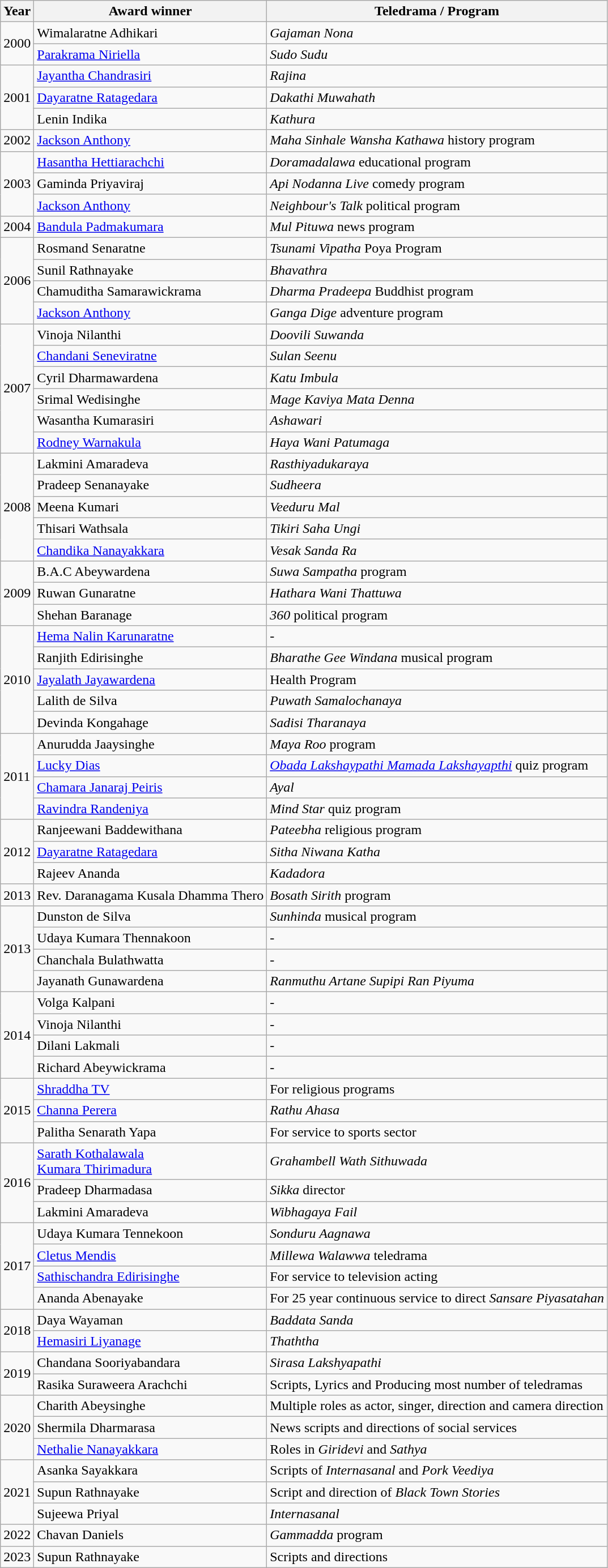<table class="wikitable">
<tr>
<th>Year</th>
<th>Award winner</th>
<th>Teledrama / Program</th>
</tr>
<tr>
<td rowspan="2">2000</td>
<td>Wimalaratne Adhikari</td>
<td><em>Gajaman Nona</em></td>
</tr>
<tr>
<td><a href='#'>Parakrama Niriella</a></td>
<td><em>Sudo Sudu</em></td>
</tr>
<tr>
<td rowspan="3">2001</td>
<td><a href='#'>Jayantha Chandrasiri</a></td>
<td><em>Rajina</em></td>
</tr>
<tr>
<td><a href='#'>Dayaratne Ratagedara</a></td>
<td><em>Dakathi Muwahath</em></td>
</tr>
<tr>
<td>Lenin Indika</td>
<td><em>Kathura</em></td>
</tr>
<tr>
<td>2002</td>
<td><a href='#'>Jackson Anthony</a></td>
<td><em>Maha Sinhale Wansha Kathawa</em> history program</td>
</tr>
<tr>
<td rowspan="3">2003</td>
<td><a href='#'>Hasantha Hettiarachchi</a></td>
<td><em>Doramadalawa</em> educational program</td>
</tr>
<tr>
<td>Gaminda Priyaviraj</td>
<td><em>Api Nodanna Live</em> comedy program</td>
</tr>
<tr>
<td><a href='#'>Jackson Anthony</a></td>
<td><em>Neighbour's Talk</em> political program</td>
</tr>
<tr>
<td>2004</td>
<td><a href='#'>Bandula Padmakumara</a></td>
<td><em>Mul Pituwa</em> news program</td>
</tr>
<tr>
<td rowspan="4">2006</td>
<td>Rosmand Senaratne</td>
<td><em>Tsunami Vipatha</em> Poya Program</td>
</tr>
<tr>
<td>Sunil Rathnayake</td>
<td><em>Bhavathra</em></td>
</tr>
<tr>
<td>Chamuditha Samarawickrama</td>
<td><em>Dharma Pradeepa</em> Buddhist program</td>
</tr>
<tr>
<td><a href='#'>Jackson Anthony</a></td>
<td><em>Ganga Dige</em> adventure program</td>
</tr>
<tr>
<td rowspan="6">2007</td>
<td>Vinoja Nilanthi</td>
<td><em>Doovili Suwanda</em></td>
</tr>
<tr>
<td><a href='#'>Chandani Seneviratne</a></td>
<td><em>Sulan Seenu</em></td>
</tr>
<tr>
<td>Cyril Dharmawardena</td>
<td><em>Katu Imbula</em></td>
</tr>
<tr>
<td>Srimal Wedisinghe</td>
<td><em>Mage Kaviya Mata Denna</em></td>
</tr>
<tr>
<td>Wasantha Kumarasiri</td>
<td><em>Ashawari</em></td>
</tr>
<tr>
<td><a href='#'>Rodney Warnakula</a></td>
<td><em>Haya Wani Patumaga</em></td>
</tr>
<tr>
<td rowspan="5">2008</td>
<td>Lakmini Amaradeva</td>
<td><em>Rasthiyadukaraya</em></td>
</tr>
<tr>
<td>Pradeep Senanayake</td>
<td><em>Sudheera</em></td>
</tr>
<tr>
<td>Meena Kumari</td>
<td><em>Veeduru Mal</em></td>
</tr>
<tr>
<td>Thisari Wathsala</td>
<td><em>Tikiri Saha Ungi</em></td>
</tr>
<tr>
<td><a href='#'>Chandika Nanayakkara</a></td>
<td><em>Vesak Sanda Ra</em></td>
</tr>
<tr>
<td rowspan="3">2009</td>
<td>B.A.C Abeywardena</td>
<td><em>Suwa Sampatha</em> program</td>
</tr>
<tr>
<td>Ruwan Gunaratne</td>
<td><em>Hathara Wani Thattuwa</em></td>
</tr>
<tr>
<td>Shehan Baranage</td>
<td><em>360</em> political program</td>
</tr>
<tr>
<td rowspan="5">2010</td>
<td><a href='#'>Hema Nalin Karunaratne</a></td>
<td>-</td>
</tr>
<tr>
<td>Ranjith Edirisinghe</td>
<td><em>Bharathe Gee Windana</em> musical program</td>
</tr>
<tr>
<td><a href='#'>Jayalath Jayawardena</a></td>
<td>Health Program</td>
</tr>
<tr>
<td>Lalith de Silva</td>
<td><em>Puwath Samalochanaya</em></td>
</tr>
<tr>
<td>Devinda Kongahage</td>
<td><em>Sadisi Tharanaya</em></td>
</tr>
<tr>
<td rowspan="4">2011</td>
<td>Anurudda Jaaysinghe</td>
<td><em>Maya Roo</em> program</td>
</tr>
<tr>
<td><a href='#'>Lucky Dias</a></td>
<td><em><a href='#'>Obada Lakshaypathi Mamada Lakshayapthi</a></em> quiz program</td>
</tr>
<tr>
<td><a href='#'>Chamara Janaraj Peiris</a></td>
<td><em>Ayal</em></td>
</tr>
<tr>
<td><a href='#'>Ravindra Randeniya</a></td>
<td><em>Mind Star</em> quiz program</td>
</tr>
<tr>
<td rowspan="3">2012</td>
<td>Ranjeewani Baddewithana</td>
<td><em>Pateebha</em> religious program</td>
</tr>
<tr>
<td><a href='#'>Dayaratne Ratagedara</a></td>
<td><em>Sitha Niwana Katha</em></td>
</tr>
<tr>
<td>Rajeev Ananda</td>
<td><em>Kadadora</em></td>
</tr>
<tr>
<td>2013</td>
<td>Rev. Daranagama Kusala Dhamma Thero</td>
<td><em>Bosath Sirith</em> program</td>
</tr>
<tr>
<td rowspan="4">2013</td>
<td>Dunston de Silva</td>
<td><em>Sunhinda</em> musical program</td>
</tr>
<tr>
<td>Udaya Kumara Thennakoon</td>
<td>-</td>
</tr>
<tr>
<td>Chanchala Bulathwatta</td>
<td>-</td>
</tr>
<tr>
<td>Jayanath Gunawardena</td>
<td><em>Ranmuthu Artane Supipi Ran Piyuma</em></td>
</tr>
<tr>
<td rowspan="4">2014</td>
<td>Volga Kalpani</td>
<td>-</td>
</tr>
<tr>
<td>Vinoja Nilanthi</td>
<td>-</td>
</tr>
<tr>
<td>Dilani Lakmali</td>
<td>-</td>
</tr>
<tr>
<td>Richard Abeywickrama</td>
<td>-</td>
</tr>
<tr>
<td rowspan="3">2015</td>
<td><a href='#'>Shraddha TV</a></td>
<td>For religious programs</td>
</tr>
<tr>
<td><a href='#'>Channa Perera</a></td>
<td><em>Rathu Ahasa</em></td>
</tr>
<tr>
<td>Palitha Senarath Yapa</td>
<td>For service to sports sector</td>
</tr>
<tr>
<td rowspan="3">2016</td>
<td><a href='#'>Sarath Kothalawala</a> <br> <a href='#'>Kumara Thirimadura</a></td>
<td><em>Grahambell Wath Sithuwada</em></td>
</tr>
<tr>
<td>Pradeep Dharmadasa</td>
<td><em>Sikka</em> director</td>
</tr>
<tr>
<td>Lakmini Amaradeva</td>
<td><em>Wibhagaya Fail</em></td>
</tr>
<tr>
<td rowspan="4">2017</td>
<td>Udaya Kumara Tennekoon</td>
<td><em>Sonduru Aagnawa</em></td>
</tr>
<tr>
<td><a href='#'>Cletus Mendis</a></td>
<td><em>Millewa Walawwa</em> teledrama</td>
</tr>
<tr>
<td><a href='#'>Sathischandra Edirisinghe</a></td>
<td>For service to television acting</td>
</tr>
<tr>
<td>Ananda Abenayake</td>
<td>For 25 year continuous service to direct <em>Sansare Piyasatahan</em> </td>
</tr>
<tr>
<td rowspan="2">2018</td>
<td>Daya Wayaman</td>
<td><em>Baddata Sanda</em></td>
</tr>
<tr>
<td><a href='#'>Hemasiri Liyanage</a></td>
<td><em>Thaththa</em></td>
</tr>
<tr>
<td rowspan="2">2019</td>
<td>Chandana Sooriyabandara</td>
<td><em>Sirasa Lakshyapathi</em> </td>
</tr>
<tr>
<td>Rasika Suraweera Arachchi</td>
<td>Scripts, Lyrics and Producing most number of teledramas</td>
</tr>
<tr>
<td rowspan="3">2020</td>
<td>Charith Abeysinghe</td>
<td>Multiple roles as actor, singer, direction and camera direction</td>
</tr>
<tr>
<td>Shermila Dharmarasa</td>
<td>News scripts and directions of social services</td>
</tr>
<tr>
<td><a href='#'>Nethalie Nanayakkara</a></td>
<td>Roles in <em>Giridevi</em> and <em>Sathya</em></td>
</tr>
<tr>
<td rowspan="3">2021</td>
<td>Asanka Sayakkara</td>
<td>Scripts of <em>Internasanal</em> and <em>Pork Veediya</em> </td>
</tr>
<tr>
<td>Supun Rathnayake</td>
<td>Script and direction of <em>Black Town Stories</em></td>
</tr>
<tr>
<td>Sujeewa Priyal</td>
<td><em>Internasanal</em></td>
</tr>
<tr>
<td>2022</td>
<td>Chavan Daniels</td>
<td><em>Gammadda</em> program</td>
</tr>
<tr>
<td>2023</td>
<td>Supun Rathnayake</td>
<td>Scripts and directions</td>
</tr>
</table>
